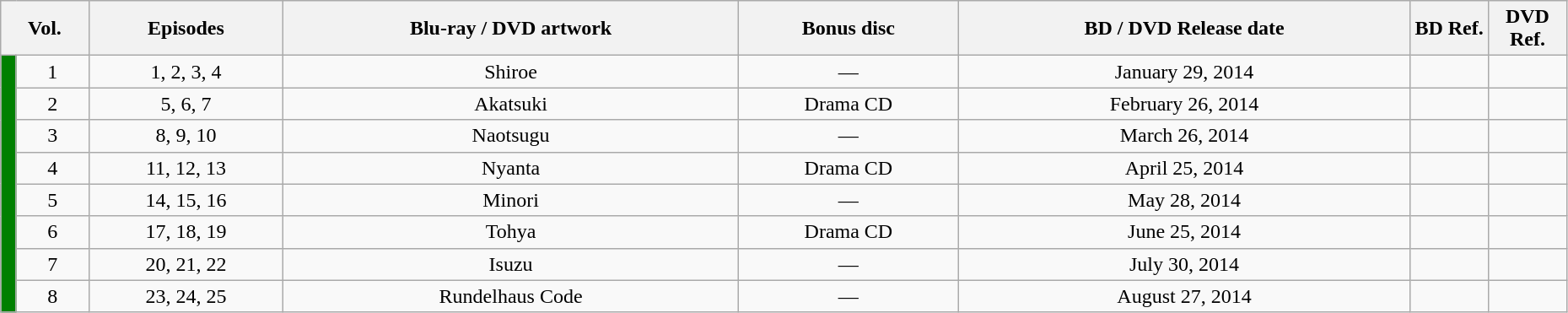<table class="wikitable" style="text-align: center; width: 98%;">
<tr>
<th colspan="2">Vol.</th>
<th>Episodes</th>
<th>Blu-ray / DVD artwork</th>
<th>Bonus disc</th>
<th>BD / DVD Release date</th>
<th width="5%">BD Ref.</th>
<th width="5%">DVD Ref.</th>
</tr>
<tr>
<td rowspan="10" width="1%" style="background: Green;"></td>
<td>1</td>
<td>1, 2, 3, 4</td>
<td>Shiroe</td>
<td>—</td>
<td>January 29, 2014</td>
<td></td>
<td></td>
</tr>
<tr>
<td>2</td>
<td>5, 6, 7</td>
<td>Akatsuki</td>
<td>Drama CD</td>
<td>February 26, 2014</td>
<td></td>
<td></td>
</tr>
<tr>
<td>3</td>
<td>8, 9, 10</td>
<td>Naotsugu</td>
<td>—</td>
<td>March 26, 2014</td>
<td></td>
<td></td>
</tr>
<tr>
<td>4</td>
<td>11, 12, 13</td>
<td>Nyanta</td>
<td>Drama CD</td>
<td>April 25, 2014</td>
<td></td>
<td></td>
</tr>
<tr>
<td>5</td>
<td>14, 15, 16</td>
<td>Minori</td>
<td>—</td>
<td>May 28, 2014</td>
<td></td>
<td></td>
</tr>
<tr>
<td>6</td>
<td>17, 18, 19</td>
<td>Tohya</td>
<td>Drama CD</td>
<td>June 25, 2014</td>
<td></td>
<td></td>
</tr>
<tr>
<td>7</td>
<td>20, 21, 22</td>
<td>Isuzu</td>
<td>—</td>
<td>July 30, 2014</td>
<td></td>
<td></td>
</tr>
<tr>
<td>8</td>
<td>23, 24, 25</td>
<td>Rundelhaus Code</td>
<td>—</td>
<td>August 27, 2014</td>
<td></td>
<td></td>
</tr>
</table>
